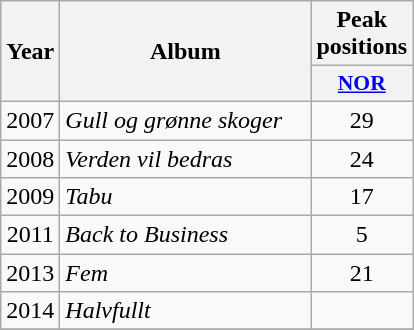<table class="wikitable">
<tr>
<th align="center" rowspan="2" width="10">Year</th>
<th align="center" rowspan="2" width="160">Album</th>
<th align="center" colspan="1" width="20">Peak positions</th>
</tr>
<tr>
<th scope="col" style="width:3em;font-size:90%;"><a href='#'>NOR</a><br></th>
</tr>
<tr>
<td style="text-align:center;">2007</td>
<td><em>Gull og grønne skoger</em></td>
<td style="text-align:center;">29</td>
</tr>
<tr>
<td style="text-align:center;">2008</td>
<td><em>Verden vil bedras</em></td>
<td style="text-align:center;">24</td>
</tr>
<tr>
<td style="text-align:center;">2009</td>
<td><em>Tabu</em></td>
<td style="text-align:center;">17</td>
</tr>
<tr>
<td style="text-align:center;">2011</td>
<td><em>Back to Business</em></td>
<td style="text-align:center;">5</td>
</tr>
<tr>
<td style="text-align:center;">2013</td>
<td><em>Fem</em></td>
<td style="text-align:center;">21</td>
</tr>
<tr>
<td style="text-align:center;">2014</td>
<td><em>Halvfullt</em></td>
<td style="text-align:center;"></td>
</tr>
<tr>
</tr>
</table>
